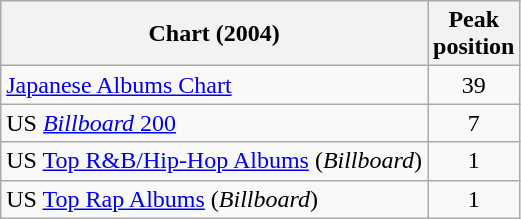<table class="wikitable sortable">
<tr>
<th style="text-align:center;">Chart (2004)</th>
<th style="text-align:center;">Peak<br>position</th>
</tr>
<tr>
<td align="left"><a href='#'>Japanese Albums Chart</a></td>
<td style="text-align:center;">39</td>
</tr>
<tr>
<td align="left">US <a href='#'><em>Billboard</em> 200</a></td>
<td style="text-align:center;">7</td>
</tr>
<tr>
<td align="left">US <a href='#'>Top R&B/Hip-Hop Albums</a> (<em>Billboard</em>)</td>
<td style="text-align:center;">1</td>
</tr>
<tr>
<td align="left">US <a href='#'>Top Rap Albums</a> (<em>Billboard</em>)</td>
<td style="text-align:center;">1</td>
</tr>
</table>
